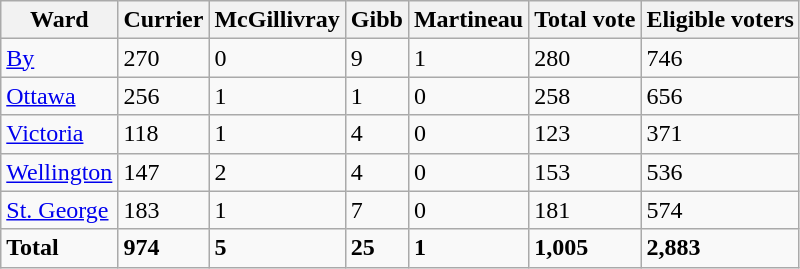<table class="wikitable sortable">
<tr>
<th>Ward</th>
<th>Currier</th>
<th>McGillivray</th>
<th>Gibb</th>
<th>Martineau</th>
<th>Total vote</th>
<th>Eligible voters</th>
</tr>
<tr>
<td><a href='#'>By</a></td>
<td>270</td>
<td>0</td>
<td>9</td>
<td>1</td>
<td>280</td>
<td>746</td>
</tr>
<tr>
<td><a href='#'>Ottawa</a></td>
<td>256</td>
<td>1</td>
<td>1</td>
<td>0</td>
<td>258</td>
<td>656</td>
</tr>
<tr>
<td><a href='#'>Victoria</a></td>
<td>118</td>
<td>1</td>
<td>4</td>
<td>0</td>
<td>123</td>
<td>371</td>
</tr>
<tr>
<td><a href='#'>Wellington</a></td>
<td>147</td>
<td>2</td>
<td>4</td>
<td>0</td>
<td>153</td>
<td>536</td>
</tr>
<tr>
<td><a href='#'>St. George</a></td>
<td>183</td>
<td>1</td>
<td>7</td>
<td>0</td>
<td>181</td>
<td>574</td>
</tr>
<tr>
<td><strong>Total</strong></td>
<td><strong>974</strong></td>
<td><strong>5</strong></td>
<td><strong>25</strong></td>
<td><strong>1</strong></td>
<td><strong>1,005</strong></td>
<td><strong>2,883</strong></td>
</tr>
</table>
